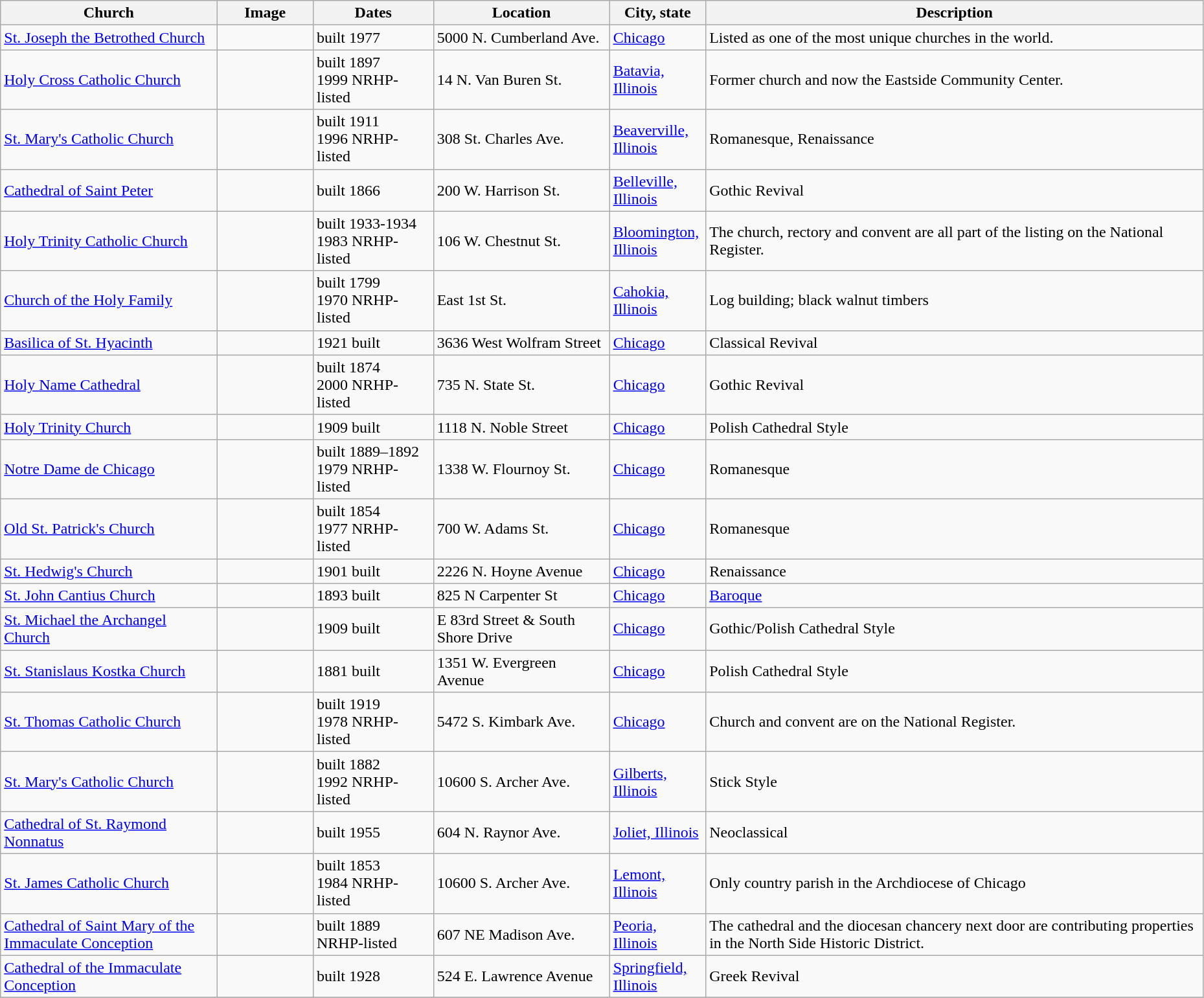<table class="wikitable sortable" style="width:98%">
<tr>
<th width = 18%><strong>Church</strong></th>
<th width = 8% class="unsortable"><strong>Image</strong></th>
<th width = 10%><strong>Dates</strong></th>
<th><strong>Location</strong></th>
<th width = 8%><strong>City, state</strong></th>
<th class="unsortable"><strong>Description</strong></th>
</tr>
<tr>
<td><a href='#'>St. Joseph the Betrothed Church</a></td>
<td></td>
<td>built 1977<br></td>
<td>5000 N. Cumberland Ave. <br><small></small></td>
<td><a href='#'>Chicago</a></td>
<td>Listed as one of the most unique churches in the world.</td>
</tr>
<tr>
<td><a href='#'>Holy Cross Catholic Church</a></td>
<td></td>
<td>built 1897<br>1999 NRHP-listed</td>
<td>14 N. Van Buren St.<br><small></small></td>
<td><a href='#'>Batavia, Illinois</a></td>
<td>Former church and now the Eastside Community Center.</td>
</tr>
<tr>
<td><a href='#'>St. Mary's Catholic Church</a></td>
<td></td>
<td>built 1911<br>1996 NRHP-listed</td>
<td>308 St. Charles Ave.<br><small></small></td>
<td><a href='#'>Beaverville, Illinois</a></td>
<td>Romanesque, Renaissance</td>
</tr>
<tr>
<td><a href='#'>Cathedral of Saint Peter</a></td>
<td></td>
<td>built 1866</td>
<td>200 W. Harrison St.<br><small></small></td>
<td><a href='#'>Belleville, Illinois</a></td>
<td>Gothic Revival</td>
</tr>
<tr>
<td><a href='#'>Holy Trinity Catholic Church</a></td>
<td></td>
<td>built 1933-1934<br>1983 NRHP-listed</td>
<td>106 W. Chestnut St.<br><small></small></td>
<td><a href='#'>Bloomington, Illinois</a></td>
<td>The church, rectory and convent are all part of the listing on the National Register.</td>
</tr>
<tr>
<td><a href='#'>Church of the Holy Family</a></td>
<td></td>
<td>built 1799<br>1970 NRHP-listed</td>
<td>East 1st St.<br><small></small></td>
<td><a href='#'>Cahokia, Illinois</a></td>
<td>Log building; black walnut timbers</td>
</tr>
<tr>
<td><a href='#'>Basilica of St. Hyacinth</a></td>
<td></td>
<td>1921 built</td>
<td>3636 West Wolfram Street</td>
<td><a href='#'>Chicago</a></td>
<td>Classical Revival</td>
</tr>
<tr>
<td><a href='#'>Holy Name Cathedral</a></td>
<td></td>
<td>built 1874<br>2000 NRHP-listed</td>
<td>735 N. State St.<br><small></small></td>
<td><a href='#'>Chicago</a></td>
<td>Gothic Revival</td>
</tr>
<tr>
<td><a href='#'>Holy Trinity Church</a></td>
<td></td>
<td>1909 built</td>
<td>1118 N. Noble Street</td>
<td><a href='#'>Chicago</a></td>
<td>Polish Cathedral Style</td>
</tr>
<tr>
<td><a href='#'>Notre Dame de Chicago</a></td>
<td></td>
<td>built 1889–1892<br>1979 NRHP-listed</td>
<td>1338 W. Flournoy St.<br><small></small></td>
<td><a href='#'>Chicago</a></td>
<td>Romanesque</td>
</tr>
<tr>
<td><a href='#'>Old St. Patrick's Church</a></td>
<td></td>
<td>built 1854<br>1977 NRHP-listed</td>
<td>700 W. Adams St.<br><small></small></td>
<td><a href='#'>Chicago</a></td>
<td>Romanesque</td>
</tr>
<tr>
<td><a href='#'>St. Hedwig's Church</a></td>
<td></td>
<td>1901 built</td>
<td>2226 N. Hoyne Avenue</td>
<td><a href='#'>Chicago</a></td>
<td>Renaissance</td>
</tr>
<tr>
<td><a href='#'>St. John Cantius Church</a></td>
<td></td>
<td>1893 built</td>
<td>825 N Carpenter St</td>
<td><a href='#'>Chicago</a></td>
<td><a href='#'>Baroque</a></td>
</tr>
<tr>
<td><a href='#'>St. Michael the Archangel Church</a></td>
<td></td>
<td>1909 built</td>
<td>E 83rd Street & South Shore Drive</td>
<td><a href='#'>Chicago</a></td>
<td>Gothic/Polish Cathedral Style</td>
</tr>
<tr>
<td><a href='#'>St. Stanislaus Kostka Church</a></td>
<td></td>
<td>1881 built</td>
<td>1351 W. Evergreen Avenue</td>
<td><a href='#'>Chicago</a></td>
<td>Polish Cathedral Style</td>
</tr>
<tr>
<td><a href='#'>St. Thomas Catholic Church</a></td>
<td></td>
<td>built 1919<br>1978 NRHP-listed</td>
<td>5472 S. Kimbark Ave.<br><small></small></td>
<td><a href='#'>Chicago</a></td>
<td>Church and convent are on the National Register.</td>
</tr>
<tr>
<td><a href='#'>St. Mary's Catholic Church</a></td>
<td></td>
<td>built 1882<br>1992 NRHP-listed</td>
<td>10600 S. Archer Ave.<br><small></small></td>
<td><a href='#'>Gilberts, Illinois</a></td>
<td>Stick Style</td>
</tr>
<tr>
<td><a href='#'>Cathedral of St. Raymond Nonnatus</a></td>
<td></td>
<td>built 1955</td>
<td>604 N. Raynor Ave.<br><small></small></td>
<td><a href='#'>Joliet, Illinois</a></td>
<td>Neoclassical</td>
</tr>
<tr>
<td><a href='#'>St. James Catholic Church</a></td>
<td></td>
<td>built 1853<br>1984 NRHP-listed</td>
<td>10600 S. Archer Ave.<br><small></small></td>
<td><a href='#'>Lemont, Illinois</a></td>
<td>Only country parish in the Archdiocese of Chicago</td>
</tr>
<tr>
<td><a href='#'>Cathedral of Saint Mary of the Immaculate Conception</a></td>
<td></td>
<td>built 1889<br> NRHP-listed</td>
<td>607 NE Madison Ave.<br><small></small></td>
<td><a href='#'>Peoria, Illinois</a></td>
<td>The cathedral and the diocesan chancery next door are contributing properties in the North Side Historic District.</td>
</tr>
<tr>
<td><a href='#'>Cathedral of the Immaculate Conception</a></td>
<td></td>
<td>built 1928</td>
<td>524 E. Lawrence Avenue<br><small></small></td>
<td><a href='#'>Springfield, Illinois</a></td>
<td>Greek Revival</td>
</tr>
<tr>
</tr>
</table>
